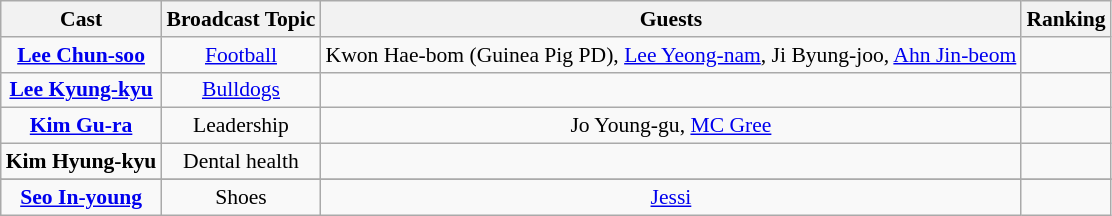<table class="wikitable" style="font-size:90%;">
<tr>
<th>Cast</th>
<th>Broadcast Topic</th>
<th>Guests</th>
<th>Ranking</th>
</tr>
<tr align="center">
<td><strong><a href='#'>Lee Chun-soo</a></strong></td>
<td><a href='#'>Football</a></td>
<td>Kwon Hae-bom (Guinea Pig PD), <a href='#'>Lee Yeong-nam</a>, Ji Byung-joo, <a href='#'>Ahn Jin-beom</a></td>
<td></td>
</tr>
<tr align="center">
<td><strong><a href='#'>Lee Kyung-kyu</a></strong></td>
<td><a href='#'>Bulldogs</a></td>
<td></td>
<td></td>
</tr>
<tr align="center">
<td><strong><a href='#'>Kim Gu-ra</a></strong></td>
<td>Leadership</td>
<td>Jo Young-gu, <a href='#'>MC Gree</a></td>
<td></td>
</tr>
<tr align="center">
<td><strong>Kim Hyung-kyu</strong></td>
<td>Dental health</td>
<td></td>
<td></td>
</tr>
<tr>
</tr>
<tr align="center">
<td><strong><a href='#'>Seo In-young</a></strong></td>
<td>Shoes</td>
<td><a href='#'>Jessi</a></td>
<td></td>
</tr>
</table>
